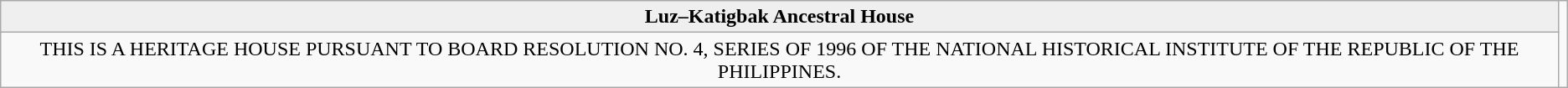<table class="wikitable" style="text-align:center;">
<tr>
<th style="background:#efefef;">Luz–Katigbak Ancestral House</th>
<td rowspan=2></td>
</tr>
<tr>
<td>THIS IS A HERITAGE HOUSE PURSUANT TO BOARD RESOLUTION NO. 4, SERIES OF 1996 OF THE NATIONAL HISTORICAL INSTITUTE OF THE REPUBLIC OF THE PHILIPPINES.</td>
</tr>
</table>
